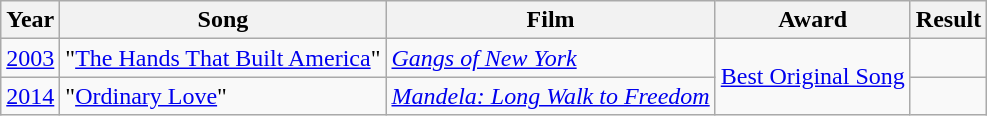<table class="wikitable">
<tr>
<th>Year</th>
<th>Song</th>
<th>Film</th>
<th>Award</th>
<th>Result</th>
</tr>
<tr>
<td><a href='#'>2003</a></td>
<td>"<a href='#'>The Hands That Built America</a>"</td>
<td><em><a href='#'>Gangs of New York</a></em></td>
<td rowspan="2"><a href='#'>Best Original Song</a></td>
<td></td>
</tr>
<tr>
<td><a href='#'>2014</a></td>
<td>"<a href='#'>Ordinary Love</a>"</td>
<td><em><a href='#'>Mandela: Long Walk to Freedom</a></em></td>
<td></td>
</tr>
</table>
